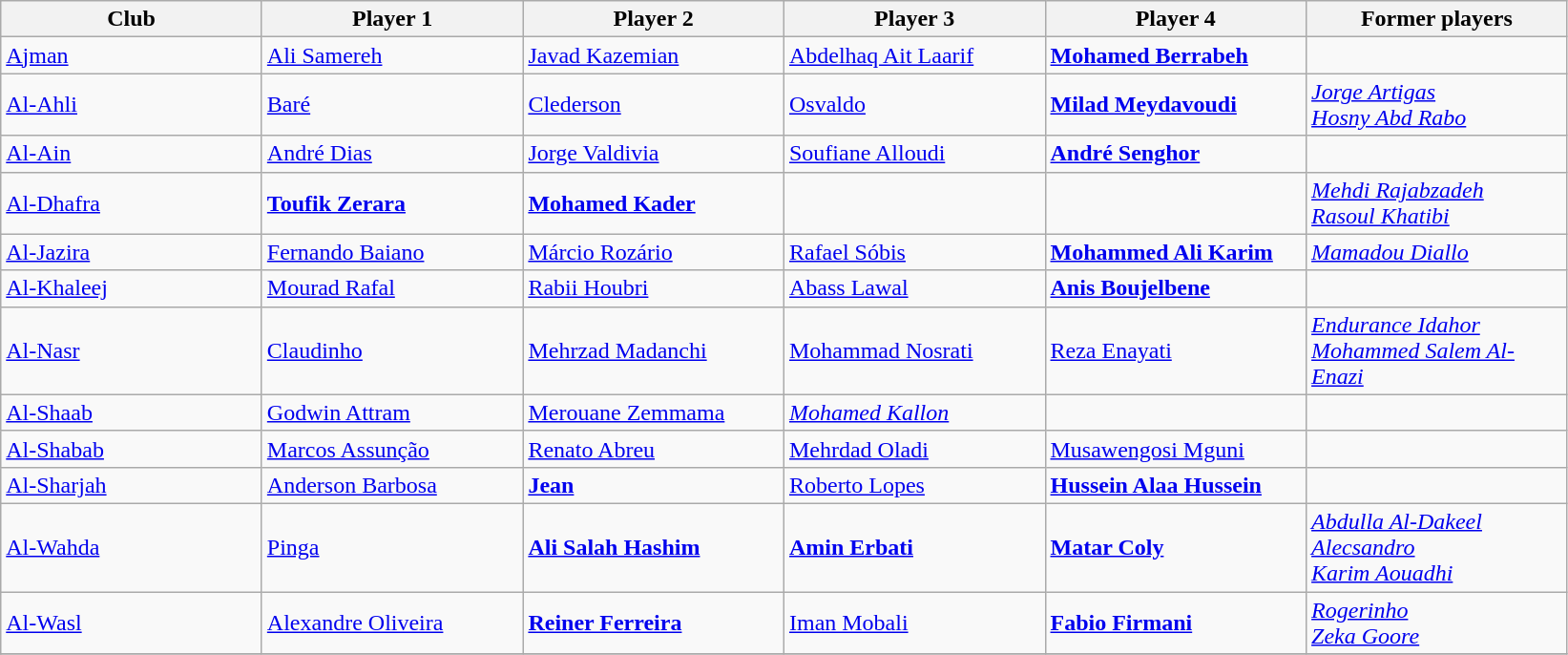<table class="wikitable">
<tr>
<th width ="175">Club</th>
<th width ="175">Player 1</th>
<th width ="175">Player 2</th>
<th width ="175">Player 3</th>
<th width ="175">Player 4</th>
<th width ="175">Former players</th>
</tr>
<tr>
<td><a href='#'>Ajman</a></td>
<td> <a href='#'>Ali Samereh</a></td>
<td> <a href='#'>Javad Kazemian</a></td>
<td> <a href='#'>Abdelhaq Ait Laarif</a></td>
<td> <strong><a href='#'>Mohamed Berrabeh</a></strong></td>
<td></td>
</tr>
<tr>
<td><a href='#'>Al-Ahli</a></td>
<td> <a href='#'>Baré</a></td>
<td> <a href='#'>Clederson</a></td>
<td> <a href='#'>Osvaldo</a></td>
<td> <strong><a href='#'>Milad Meydavoudi</a></strong></td>
<td> <em><a href='#'>Jorge Artigas</a></em> <br>  <em><a href='#'>Hosny Abd Rabo</a></em></td>
</tr>
<tr>
<td><a href='#'>Al-Ain</a></td>
<td> <a href='#'>André Dias</a></td>
<td> <a href='#'>Jorge Valdivia</a></td>
<td> <a href='#'>Soufiane Alloudi</a></td>
<td> <strong><a href='#'>André Senghor</a></strong></td>
<td></td>
</tr>
<tr>
<td><a href='#'>Al-Dhafra</a></td>
<td> <strong><a href='#'>Toufik Zerara</a></strong></td>
<td> <strong><a href='#'>Mohamed Kader</a></strong></td>
<td></td>
<td></td>
<td> <em><a href='#'>Mehdi Rajabzadeh</a></em> <br>  <em><a href='#'>Rasoul Khatibi</a></em></td>
</tr>
<tr>
<td><a href='#'>Al-Jazira</a></td>
<td> <a href='#'>Fernando Baiano</a></td>
<td> <a href='#'>Márcio Rozário</a></td>
<td> <a href='#'>Rafael Sóbis</a></td>
<td> <strong><a href='#'>Mohammed Ali Karim</a></strong></td>
<td> <em><a href='#'>Mamadou Diallo</a></em></td>
</tr>
<tr>
<td><a href='#'>Al-Khaleej</a></td>
<td> <a href='#'>Mourad Rafal</a></td>
<td> <a href='#'>Rabii Houbri</a></td>
<td> <a href='#'>Abass Lawal</a></td>
<td> <strong><a href='#'>Anis Boujelbene</a></strong></td>
<td></td>
</tr>
<tr>
<td><a href='#'>Al-Nasr</a></td>
<td> <a href='#'>Claudinho</a></td>
<td> <a href='#'>Mehrzad Madanchi</a></td>
<td> <a href='#'>Mohammad Nosrati</a></td>
<td> <a href='#'>Reza Enayati</a></td>
<td> <em><a href='#'>Endurance Idahor</a></em> <br>  <em><a href='#'>Mohammed Salem Al-Enazi</a></em></td>
</tr>
<tr>
<td><a href='#'>Al-Shaab</a></td>
<td> <a href='#'>Godwin Attram</a></td>
<td> <a href='#'>Merouane Zemmama</a></td>
<td> <em><a href='#'>Mohamed Kallon</a></em></td>
<td></td>
<td></td>
</tr>
<tr>
<td><a href='#'>Al-Shabab</a></td>
<td> <a href='#'>Marcos Assunção</a></td>
<td> <a href='#'>Renato Abreu</a></td>
<td> <a href='#'>Mehrdad Oladi</a></td>
<td> <a href='#'>Musawengosi Mguni</a></td>
<td></td>
</tr>
<tr>
<td><a href='#'>Al-Sharjah</a></td>
<td> <a href='#'>Anderson Barbosa</a></td>
<td> <strong><a href='#'>Jean</a></strong></td>
<td> <a href='#'>Roberto Lopes</a></td>
<td> <strong><a href='#'>Hussein Alaa Hussein</a></strong></td>
<td></td>
</tr>
<tr>
<td><a href='#'>Al-Wahda</a></td>
<td> <a href='#'>Pinga</a></td>
<td> <strong><a href='#'>Ali Salah Hashim</a></strong></td>
<td> <strong><a href='#'>Amin Erbati</a></strong></td>
<td> <strong><a href='#'>Matar Coly</a></strong></td>
<td> <em><a href='#'>Abdulla Al-Dakeel</a></em> <br>  <em><a href='#'>Alecsandro</a></em> <br>  <em><a href='#'>Karim Aouadhi</a></em></td>
</tr>
<tr>
<td><a href='#'>Al-Wasl</a></td>
<td> <a href='#'>Alexandre Oliveira</a></td>
<td> <strong><a href='#'>Reiner Ferreira</a></strong></td>
<td> <a href='#'>Iman Mobali</a></td>
<td> <strong><a href='#'>Fabio Firmani</a></strong></td>
<td> <em><a href='#'>Rogerinho</a></em> <br>  <em><a href='#'>Zeka Goore</a></em></td>
</tr>
<tr>
</tr>
</table>
